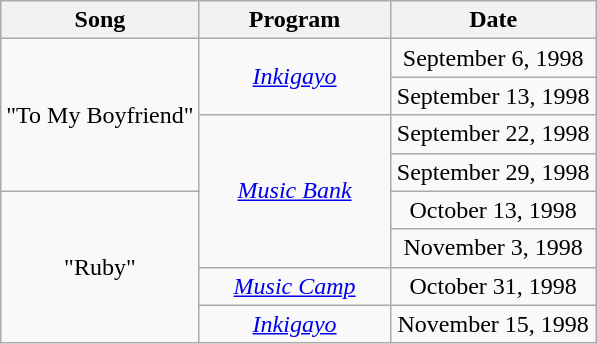<table class="wikitable sortable plainrowheaders" style="text-align:center">
<tr>
<th>Song</th>
<th width="120">Program</th>
<th width="130">Date</th>
</tr>
<tr>
<td rowspan="4" scope="row">"To My Boyfriend"</td>
<td rowspan="2"><em><a href='#'>Inkigayo</a></em></td>
<td>September 6, 1998</td>
</tr>
<tr>
<td>September 13, 1998</td>
</tr>
<tr>
<td rowspan="4"><a href='#'><em>Music Bank</em></a></td>
<td>September 22, 1998</td>
</tr>
<tr>
<td>September 29, 1998</td>
</tr>
<tr>
<td rowspan="4">"Ruby"</td>
<td>October 13, 1998</td>
</tr>
<tr>
<td>November 3, 1998</td>
</tr>
<tr>
<td><em><a href='#'>Music Camp</a></em></td>
<td>October 31, 1998</td>
</tr>
<tr>
<td><em><a href='#'>Inkigayo</a></em></td>
<td>November 15, 1998</td>
</tr>
</table>
